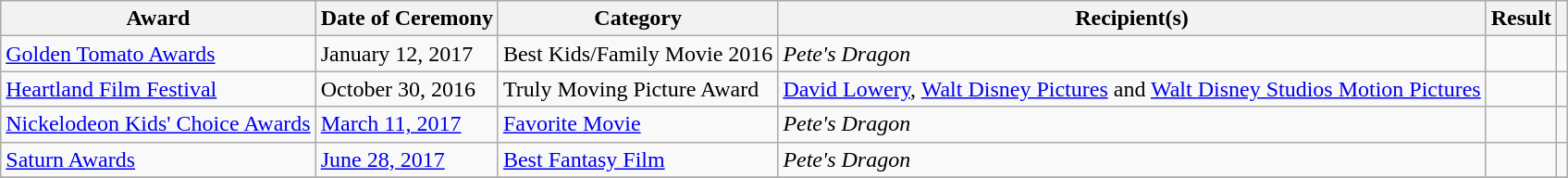<table class="wikitable sortable">
<tr>
<th>Award</th>
<th>Date of Ceremony</th>
<th>Category</th>
<th>Recipient(s)</th>
<th>Result</th>
<th></th>
</tr>
<tr>
<td><a href='#'>Golden Tomato Awards</a></td>
<td>January 12, 2017</td>
<td>Best Kids/Family Movie 2016</td>
<td><em>Pete's Dragon</em></td>
<td></td>
<td></td>
</tr>
<tr>
<td><a href='#'>Heartland Film Festival</a></td>
<td>October 30, 2016</td>
<td>Truly Moving Picture Award</td>
<td><a href='#'>David Lowery</a>, <a href='#'>Walt Disney Pictures</a> and <a href='#'>Walt Disney Studios Motion Pictures</a></td>
<td></td>
<td></td>
</tr>
<tr>
<td><a href='#'>Nickelodeon Kids' Choice Awards</a></td>
<td><a href='#'>March 11, 2017</a></td>
<td><a href='#'>Favorite Movie</a></td>
<td><em>Pete's Dragon</em></td>
<td></td>
<td></td>
</tr>
<tr>
<td><a href='#'>Saturn Awards</a></td>
<td><a href='#'>June 28, 2017</a></td>
<td><a href='#'>Best Fantasy Film</a></td>
<td><em>Pete's Dragon</em></td>
<td></td>
<td></td>
</tr>
<tr>
</tr>
</table>
